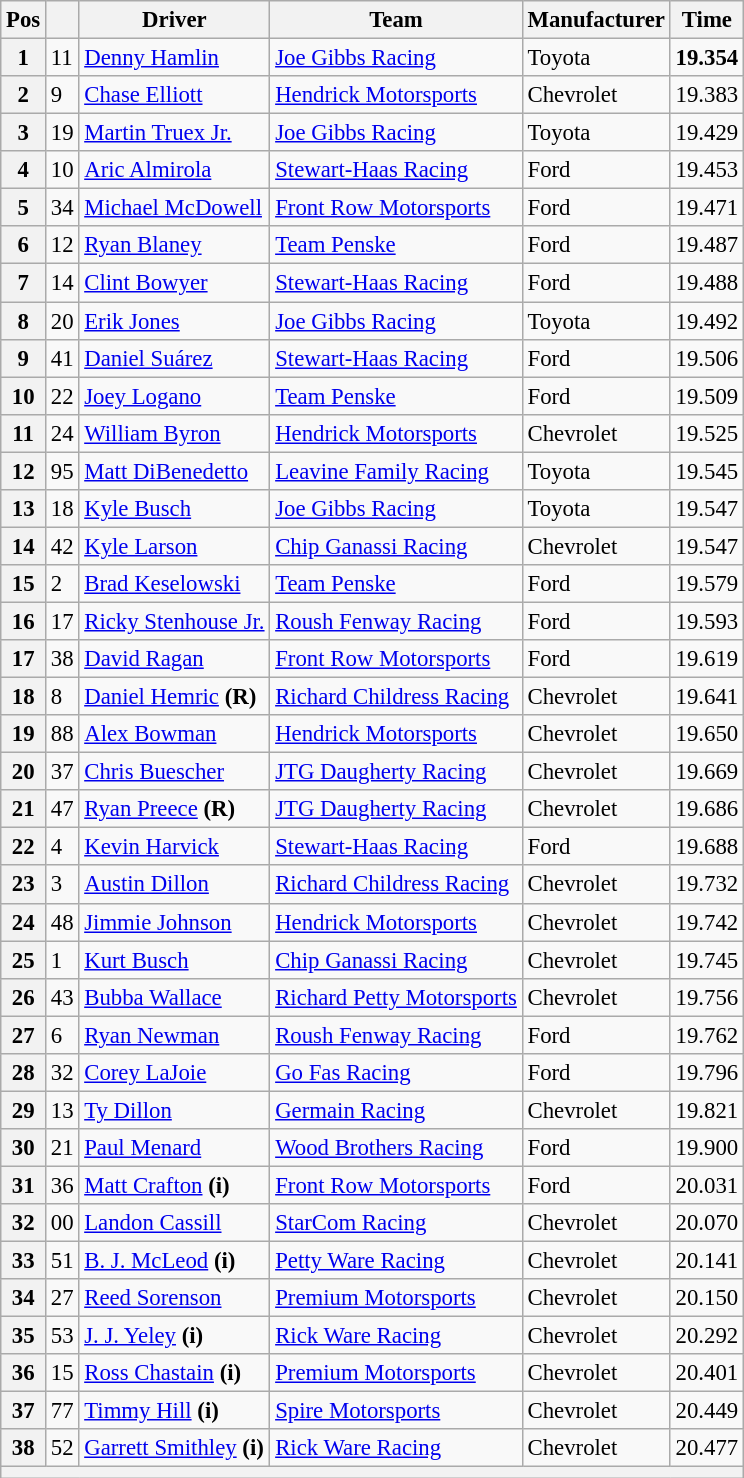<table class="wikitable" style="font-size:95%">
<tr>
<th>Pos</th>
<th></th>
<th>Driver</th>
<th>Team</th>
<th>Manufacturer</th>
<th>Time</th>
</tr>
<tr>
<th>1</th>
<td>11</td>
<td><a href='#'>Denny Hamlin</a></td>
<td><a href='#'>Joe Gibbs Racing</a></td>
<td>Toyota</td>
<td><strong>19.354</strong></td>
</tr>
<tr>
<th>2</th>
<td>9</td>
<td><a href='#'>Chase Elliott</a></td>
<td><a href='#'>Hendrick Motorsports</a></td>
<td>Chevrolet</td>
<td>19.383</td>
</tr>
<tr>
<th>3</th>
<td>19</td>
<td><a href='#'>Martin Truex Jr.</a></td>
<td><a href='#'>Joe Gibbs Racing</a></td>
<td>Toyota</td>
<td>19.429</td>
</tr>
<tr>
<th>4</th>
<td>10</td>
<td><a href='#'>Aric Almirola</a></td>
<td><a href='#'>Stewart-Haas Racing</a></td>
<td>Ford</td>
<td>19.453</td>
</tr>
<tr>
<th>5</th>
<td>34</td>
<td><a href='#'>Michael McDowell</a></td>
<td><a href='#'>Front Row Motorsports</a></td>
<td>Ford</td>
<td>19.471</td>
</tr>
<tr>
<th>6</th>
<td>12</td>
<td><a href='#'>Ryan Blaney</a></td>
<td><a href='#'>Team Penske</a></td>
<td>Ford</td>
<td>19.487</td>
</tr>
<tr>
<th>7</th>
<td>14</td>
<td><a href='#'>Clint Bowyer</a></td>
<td><a href='#'>Stewart-Haas Racing</a></td>
<td>Ford</td>
<td>19.488</td>
</tr>
<tr>
<th>8</th>
<td>20</td>
<td><a href='#'>Erik Jones</a></td>
<td><a href='#'>Joe Gibbs Racing</a></td>
<td>Toyota</td>
<td>19.492</td>
</tr>
<tr>
<th>9</th>
<td>41</td>
<td><a href='#'>Daniel Suárez</a></td>
<td><a href='#'>Stewart-Haas Racing</a></td>
<td>Ford</td>
<td>19.506</td>
</tr>
<tr>
<th>10</th>
<td>22</td>
<td><a href='#'>Joey Logano</a></td>
<td><a href='#'>Team Penske</a></td>
<td>Ford</td>
<td>19.509</td>
</tr>
<tr>
<th>11</th>
<td>24</td>
<td><a href='#'>William Byron</a></td>
<td><a href='#'>Hendrick Motorsports</a></td>
<td>Chevrolet</td>
<td>19.525</td>
</tr>
<tr>
<th>12</th>
<td>95</td>
<td><a href='#'>Matt DiBenedetto</a></td>
<td><a href='#'>Leavine Family Racing</a></td>
<td>Toyota</td>
<td>19.545</td>
</tr>
<tr>
<th>13</th>
<td>18</td>
<td><a href='#'>Kyle Busch</a></td>
<td><a href='#'>Joe Gibbs Racing</a></td>
<td>Toyota</td>
<td>19.547</td>
</tr>
<tr>
<th>14</th>
<td>42</td>
<td><a href='#'>Kyle Larson</a></td>
<td><a href='#'>Chip Ganassi Racing</a></td>
<td>Chevrolet</td>
<td>19.547</td>
</tr>
<tr>
<th>15</th>
<td>2</td>
<td><a href='#'>Brad Keselowski</a></td>
<td><a href='#'>Team Penske</a></td>
<td>Ford</td>
<td>19.579</td>
</tr>
<tr>
<th>16</th>
<td>17</td>
<td><a href='#'>Ricky Stenhouse Jr.</a></td>
<td><a href='#'>Roush Fenway Racing</a></td>
<td>Ford</td>
<td>19.593</td>
</tr>
<tr>
<th>17</th>
<td>38</td>
<td><a href='#'>David Ragan</a></td>
<td><a href='#'>Front Row Motorsports</a></td>
<td>Ford</td>
<td>19.619</td>
</tr>
<tr>
<th>18</th>
<td>8</td>
<td><a href='#'>Daniel Hemric</a> <strong>(R)</strong></td>
<td><a href='#'>Richard Childress Racing</a></td>
<td>Chevrolet</td>
<td>19.641</td>
</tr>
<tr>
<th>19</th>
<td>88</td>
<td><a href='#'>Alex Bowman</a></td>
<td><a href='#'>Hendrick Motorsports</a></td>
<td>Chevrolet</td>
<td>19.650</td>
</tr>
<tr>
<th>20</th>
<td>37</td>
<td><a href='#'>Chris Buescher</a></td>
<td><a href='#'>JTG Daugherty Racing</a></td>
<td>Chevrolet</td>
<td>19.669</td>
</tr>
<tr>
<th>21</th>
<td>47</td>
<td><a href='#'>Ryan Preece</a> <strong>(R)</strong></td>
<td><a href='#'>JTG Daugherty Racing</a></td>
<td>Chevrolet</td>
<td>19.686</td>
</tr>
<tr>
<th>22</th>
<td>4</td>
<td><a href='#'>Kevin Harvick</a></td>
<td><a href='#'>Stewart-Haas Racing</a></td>
<td>Ford</td>
<td>19.688</td>
</tr>
<tr>
<th>23</th>
<td>3</td>
<td><a href='#'>Austin Dillon</a></td>
<td><a href='#'>Richard Childress Racing</a></td>
<td>Chevrolet</td>
<td>19.732</td>
</tr>
<tr>
<th>24</th>
<td>48</td>
<td><a href='#'>Jimmie Johnson</a></td>
<td><a href='#'>Hendrick Motorsports</a></td>
<td>Chevrolet</td>
<td>19.742</td>
</tr>
<tr>
<th>25</th>
<td>1</td>
<td><a href='#'>Kurt Busch</a></td>
<td><a href='#'>Chip Ganassi Racing</a></td>
<td>Chevrolet</td>
<td>19.745</td>
</tr>
<tr>
<th>26</th>
<td>43</td>
<td><a href='#'>Bubba Wallace</a></td>
<td><a href='#'>Richard Petty Motorsports</a></td>
<td>Chevrolet</td>
<td>19.756</td>
</tr>
<tr>
<th>27</th>
<td>6</td>
<td><a href='#'>Ryan Newman</a></td>
<td><a href='#'>Roush Fenway Racing</a></td>
<td>Ford</td>
<td>19.762</td>
</tr>
<tr>
<th>28</th>
<td>32</td>
<td><a href='#'>Corey LaJoie</a></td>
<td><a href='#'>Go Fas Racing</a></td>
<td>Ford</td>
<td>19.796</td>
</tr>
<tr>
<th>29</th>
<td>13</td>
<td><a href='#'>Ty Dillon</a></td>
<td><a href='#'>Germain Racing</a></td>
<td>Chevrolet</td>
<td>19.821</td>
</tr>
<tr>
<th>30</th>
<td>21</td>
<td><a href='#'>Paul Menard</a></td>
<td><a href='#'>Wood Brothers Racing</a></td>
<td>Ford</td>
<td>19.900</td>
</tr>
<tr>
<th>31</th>
<td>36</td>
<td><a href='#'>Matt Crafton</a> <strong>(i)</strong></td>
<td><a href='#'>Front Row Motorsports</a></td>
<td>Ford</td>
<td>20.031</td>
</tr>
<tr>
<th>32</th>
<td>00</td>
<td><a href='#'>Landon Cassill</a></td>
<td><a href='#'>StarCom Racing</a></td>
<td>Chevrolet</td>
<td>20.070</td>
</tr>
<tr>
<th>33</th>
<td>51</td>
<td><a href='#'>B. J. McLeod</a> <strong>(i)</strong></td>
<td><a href='#'>Petty Ware Racing</a></td>
<td>Chevrolet</td>
<td>20.141</td>
</tr>
<tr>
<th>34</th>
<td>27</td>
<td><a href='#'>Reed Sorenson</a></td>
<td><a href='#'>Premium Motorsports</a></td>
<td>Chevrolet</td>
<td>20.150</td>
</tr>
<tr>
<th>35</th>
<td>53</td>
<td><a href='#'>J. J. Yeley</a> <strong>(i)</strong></td>
<td><a href='#'>Rick Ware Racing</a></td>
<td>Chevrolet</td>
<td>20.292</td>
</tr>
<tr>
<th>36</th>
<td>15</td>
<td><a href='#'>Ross Chastain</a> <strong>(i)</strong></td>
<td><a href='#'>Premium Motorsports</a></td>
<td>Chevrolet</td>
<td>20.401</td>
</tr>
<tr>
<th>37</th>
<td>77</td>
<td><a href='#'>Timmy Hill</a> <strong>(i)</strong></td>
<td><a href='#'>Spire Motorsports</a></td>
<td>Chevrolet</td>
<td>20.449</td>
</tr>
<tr>
<th>38</th>
<td>52</td>
<td><a href='#'>Garrett Smithley</a> <strong>(i)</strong></td>
<td><a href='#'>Rick Ware Racing</a></td>
<td>Chevrolet</td>
<td>20.477</td>
</tr>
<tr>
<th colspan="6"></th>
</tr>
</table>
